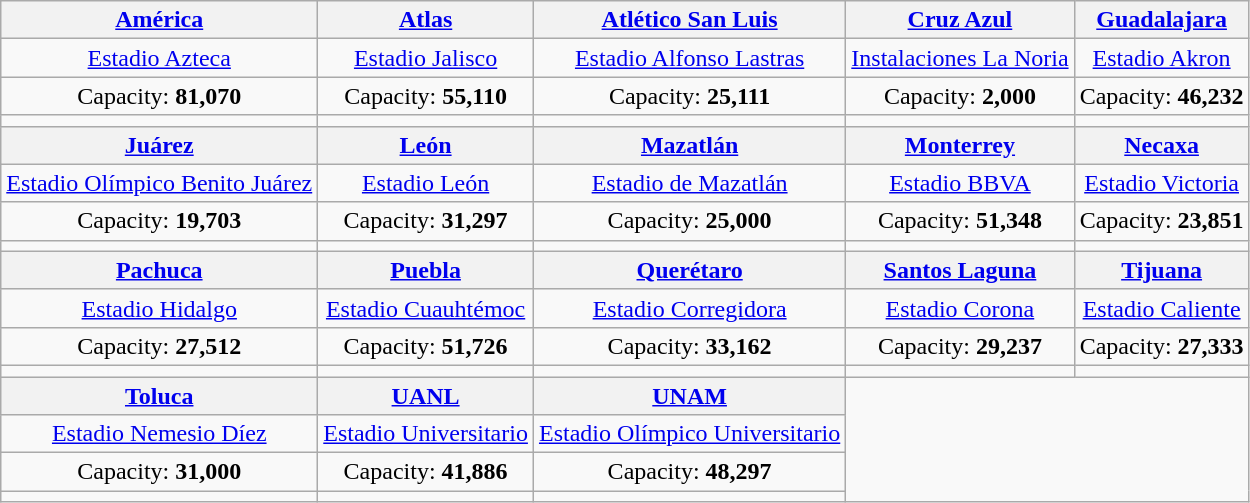<table class="wikitable" style="text-align:center">
<tr>
<th><a href='#'>América</a></th>
<th><a href='#'>Atlas</a></th>
<th><a href='#'>Atlético San Luis</a></th>
<th><a href='#'>Cruz Azul</a></th>
<th><a href='#'>Guadalajara</a></th>
</tr>
<tr>
<td><a href='#'>Estadio Azteca</a></td>
<td><a href='#'>Estadio Jalisco</a></td>
<td><a href='#'>Estadio Alfonso Lastras</a></td>
<td><a href='#'>Instalaciones La Noria</a></td>
<td><a href='#'>Estadio Akron</a></td>
</tr>
<tr>
<td>Capacity: <strong>81,070</strong></td>
<td>Capacity: <strong>55,110</strong></td>
<td>Capacity: <strong>25,111</strong></td>
<td>Capacity: <strong>2,000</strong></td>
<td>Capacity: <strong>46,232</strong></td>
</tr>
<tr>
<td></td>
<td></td>
<td></td>
<td></td>
<td></td>
</tr>
<tr>
<th><a href='#'>Juárez</a></th>
<th><a href='#'>León</a></th>
<th><a href='#'>Mazatlán</a></th>
<th><a href='#'>Monterrey</a></th>
<th><a href='#'>Necaxa</a></th>
</tr>
<tr>
<td><a href='#'>Estadio Olímpico Benito Juárez</a></td>
<td><a href='#'>Estadio León</a></td>
<td><a href='#'>Estadio de Mazatlán</a></td>
<td><a href='#'>Estadio BBVA</a></td>
<td><a href='#'>Estadio Victoria</a></td>
</tr>
<tr>
<td>Capacity: <strong>19,703</strong></td>
<td>Capacity: <strong>31,297</strong></td>
<td>Capacity: <strong>25,000</strong></td>
<td>Capacity: <strong>51,348</strong></td>
<td>Capacity: <strong>23,851</strong></td>
</tr>
<tr>
<td></td>
<td></td>
<td></td>
<td></td>
<td></td>
</tr>
<tr>
<th><a href='#'>Pachuca</a></th>
<th><a href='#'>Puebla</a></th>
<th><a href='#'>Querétaro</a></th>
<th><a href='#'>Santos Laguna</a></th>
<th><a href='#'>Tijuana</a></th>
</tr>
<tr>
<td><a href='#'>Estadio Hidalgo</a></td>
<td><a href='#'>Estadio Cuauhtémoc</a></td>
<td><a href='#'>Estadio Corregidora</a></td>
<td><a href='#'>Estadio Corona</a></td>
<td><a href='#'>Estadio Caliente</a></td>
</tr>
<tr>
<td>Capacity: <strong>27,512</strong></td>
<td>Capacity: <strong>51,726</strong></td>
<td>Capacity: <strong>33,162</strong></td>
<td>Capacity: <strong>29,237</strong></td>
<td>Capacity: <strong>27,333</strong></td>
</tr>
<tr>
<td></td>
<td></td>
<td></td>
<td></td>
<td></td>
</tr>
<tr>
<th><a href='#'>Toluca</a></th>
<th><a href='#'>UANL</a></th>
<th><a href='#'>UNAM</a></th>
</tr>
<tr>
<td><a href='#'>Estadio Nemesio Díez</a></td>
<td><a href='#'>Estadio Universitario</a></td>
<td><a href='#'>Estadio Olímpico Universitario</a></td>
</tr>
<tr>
<td>Capacity: <strong>31,000</strong></td>
<td>Capacity: <strong>41,886</strong></td>
<td>Capacity: <strong>48,297</strong></td>
</tr>
<tr>
<td></td>
<td></td>
<td></td>
</tr>
</table>
